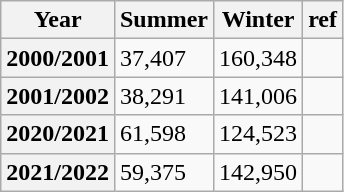<table class="wikitable sortable mw-datatable plainrowheaders">
<tr>
<th>Year</th>
<th>Summer</th>
<th>Winter</th>
<th>ref</th>
</tr>
<tr>
<th scope=row>2000/2001</th>
<td>37,407</td>
<td>160,348</td>
<td></td>
</tr>
<tr>
<th scope=row>2001/2002</th>
<td>38,291</td>
<td>141,006</td>
<td></td>
</tr>
<tr>
<th scope=row>2020/2021</th>
<td>61,598</td>
<td>124,523</td>
<td></td>
</tr>
<tr>
<th scope=row>2021/2022</th>
<td>59,375</td>
<td>142,950</td>
<td></td>
</tr>
</table>
